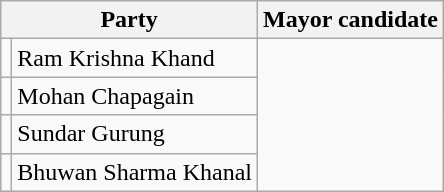<table class="wikitable sortable">
<tr>
<th colspan="2">Party</th>
<th>Mayor candidate</th>
</tr>
<tr>
<td></td>
<td>Ram Krishna Khand</td>
</tr>
<tr>
<td></td>
<td>Mohan Chapagain</td>
</tr>
<tr>
<td></td>
<td>Sundar Gurung</td>
</tr>
<tr>
<td></td>
<td>Bhuwan Sharma Khanal</td>
</tr>
</table>
